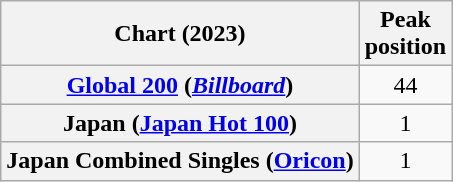<table class="wikitable sortable plainrowheaders" style="text-align:center">
<tr>
<th scope="col">Chart (2023)</th>
<th scope="col">Peak<br>position</th>
</tr>
<tr>
<th scope="row"><a href='#'>Global 200</a> (<em><a href='#'>Billboard</a></em>)</th>
<td>44</td>
</tr>
<tr>
<th scope="row">Japan (<a href='#'>Japan Hot 100</a>)</th>
<td>1</td>
</tr>
<tr>
<th scope="row">Japan Combined Singles (<a href='#'>Oricon</a>)</th>
<td>1</td>
</tr>
</table>
